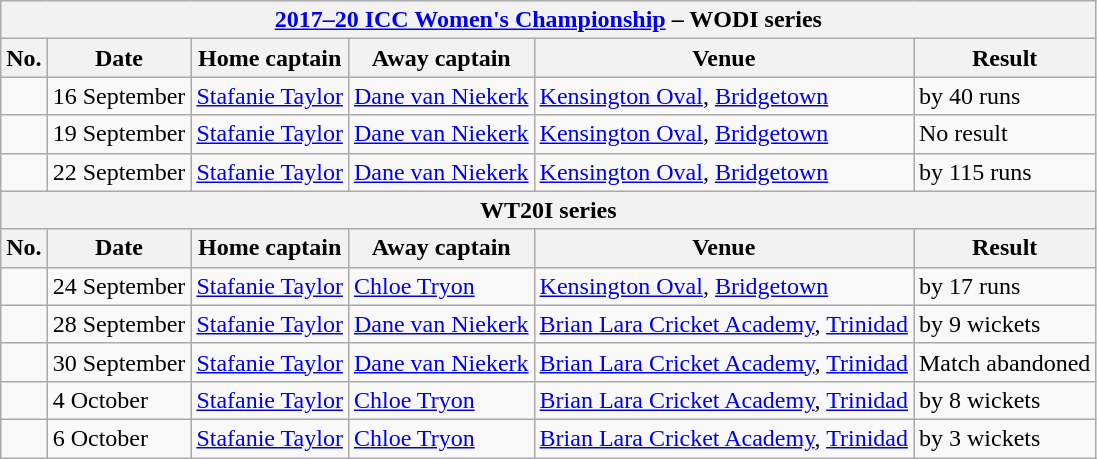<table class="wikitable">
<tr>
<th colspan="6"><a href='#'>2017–20 ICC Women's Championship</a> – WODI series</th>
</tr>
<tr>
<th>No.</th>
<th>Date</th>
<th>Home captain</th>
<th>Away captain</th>
<th>Venue</th>
<th>Result</th>
</tr>
<tr>
<td></td>
<td>16 September</td>
<td><a href='#'>Stafanie Taylor</a></td>
<td><a href='#'>Dane van Niekerk</a></td>
<td><a href='#'>Kensington Oval</a>, <a href='#'>Bridgetown</a></td>
<td> by 40 runs</td>
</tr>
<tr>
<td></td>
<td>19 September</td>
<td><a href='#'>Stafanie Taylor</a></td>
<td><a href='#'>Dane van Niekerk</a></td>
<td><a href='#'>Kensington Oval</a>, <a href='#'>Bridgetown</a></td>
<td>No result</td>
</tr>
<tr>
<td></td>
<td>22 September</td>
<td><a href='#'>Stafanie Taylor</a></td>
<td><a href='#'>Dane van Niekerk</a></td>
<td><a href='#'>Kensington Oval</a>, <a href='#'>Bridgetown</a></td>
<td> by 115 runs</td>
</tr>
<tr>
<th colspan="6">WT20I series</th>
</tr>
<tr>
<th>No.</th>
<th>Date</th>
<th>Home captain</th>
<th>Away captain</th>
<th>Venue</th>
<th>Result</th>
</tr>
<tr>
<td></td>
<td>24 September</td>
<td><a href='#'>Stafanie Taylor</a></td>
<td><a href='#'>Chloe Tryon</a></td>
<td><a href='#'>Kensington Oval</a>, <a href='#'>Bridgetown</a></td>
<td> by 17 runs</td>
</tr>
<tr>
<td></td>
<td>28 September</td>
<td><a href='#'>Stafanie Taylor</a></td>
<td><a href='#'>Dane van Niekerk</a></td>
<td><a href='#'>Brian Lara Cricket Academy</a>, <a href='#'>Trinidad</a></td>
<td> by 9 wickets</td>
</tr>
<tr>
<td></td>
<td>30 September</td>
<td><a href='#'>Stafanie Taylor</a></td>
<td><a href='#'>Dane van Niekerk</a></td>
<td><a href='#'>Brian Lara Cricket Academy</a>, <a href='#'>Trinidad</a></td>
<td>Match abandoned</td>
</tr>
<tr>
<td></td>
<td>4 October</td>
<td><a href='#'>Stafanie Taylor</a></td>
<td><a href='#'>Chloe Tryon</a></td>
<td><a href='#'>Brian Lara Cricket Academy</a>, <a href='#'>Trinidad</a></td>
<td> by 8 wickets</td>
</tr>
<tr>
<td></td>
<td>6 October</td>
<td><a href='#'>Stafanie Taylor</a></td>
<td><a href='#'>Chloe Tryon</a></td>
<td><a href='#'>Brian Lara Cricket Academy</a>, <a href='#'>Trinidad</a></td>
<td> by 3 wickets</td>
</tr>
</table>
